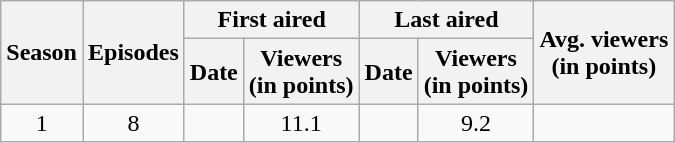<table class="wikitable" style="text-align: center">
<tr>
<th scope="col" rowspan="2">Season</th>
<th scope="col" rowspan="2">Episodes</th>
<th scope="col" colspan="2">First aired</th>
<th scope="col" colspan="2">Last aired</th>
<th scope="col" rowspan="2">Avg. viewers<br>(in points)</th>
</tr>
<tr>
<th scope="col">Date</th>
<th scope="col">Viewers<br>(in points)</th>
<th scope="col">Date</th>
<th scope="col">Viewers<br>(in points)</th>
</tr>
<tr>
<td rowspan="1">1</td>
<td>8</td>
<td></td>
<td>11.1</td>
<td></td>
<td>9.2</td>
<td>  </td>
</tr>
</table>
